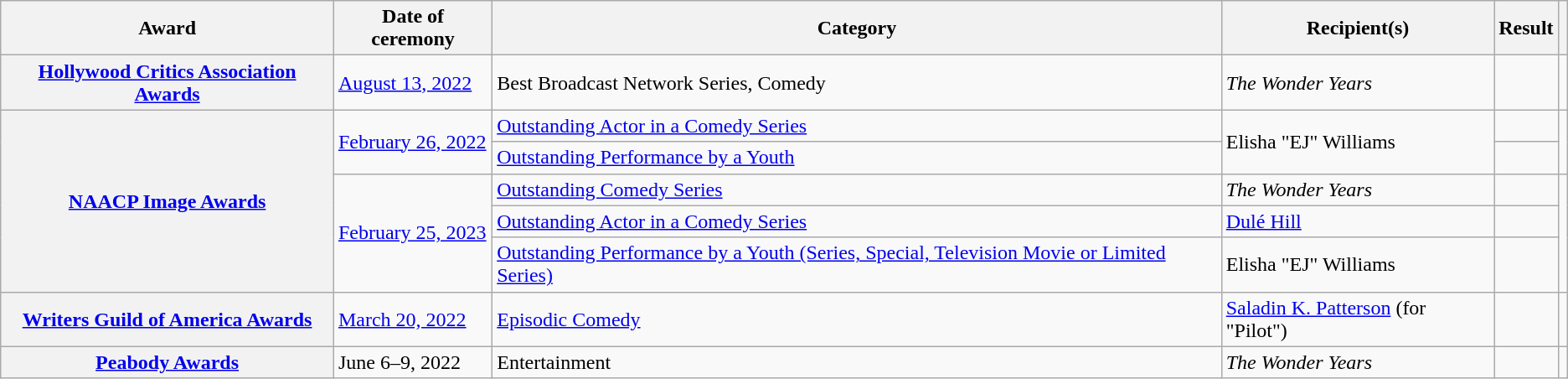<table class="wikitable plainrowheaders sortable">
<tr>
<th scope="col">Award</th>
<th scope="col">Date of ceremony</th>
<th scope="col">Category</th>
<th scope="col">Recipient(s)</th>
<th scope="col">Result</th>
<th scope="col" class="unsortable"></th>
</tr>
<tr>
<th scope="row" style="text-align:center;"><a href='#'>Hollywood Critics Association Awards</a></th>
<td><a href='#'>August 13, 2022</a></td>
<td>Best Broadcast Network Series, Comedy</td>
<td><em>The Wonder Years</em></td>
<td></td>
<td style="text-align:center;"></td>
</tr>
<tr>
<th scope="row" rowspan="5" style="text-align:center;"><a href='#'>NAACP Image Awards</a></th>
<td rowspan="2"><a href='#'>February 26, 2022</a></td>
<td><a href='#'>Outstanding Actor in a Comedy Series</a></td>
<td rowspan="2">Elisha "EJ" Williams</td>
<td></td>
<td style="text-align:center;" rowspan="2"></td>
</tr>
<tr>
<td><a href='#'>Outstanding Performance by a Youth</a></td>
<td></td>
</tr>
<tr>
<td rowspan="3"><a href='#'>February 25, 2023</a></td>
<td><a href='#'>Outstanding Comedy Series</a></td>
<td><em>The Wonder Years</em></td>
<td></td>
<td style="text-align:center;" rowspan="3"></td>
</tr>
<tr>
<td><a href='#'>Outstanding Actor in a Comedy Series</a></td>
<td><a href='#'>Dulé Hill</a></td>
<td></td>
</tr>
<tr>
<td><a href='#'>Outstanding Performance by a Youth (Series, Special, Television Movie or Limited Series)</a></td>
<td>Elisha "EJ" Williams</td>
<td></td>
</tr>
<tr>
<th scope="row" style="text-align:center;"><a href='#'>Writers Guild of America Awards</a></th>
<td><a href='#'>March 20, 2022</a></td>
<td><a href='#'>Episodic Comedy</a></td>
<td><a href='#'>Saladin K. Patterson</a> (for "Pilot")</td>
<td></td>
<td style="text-align:center;"></td>
</tr>
<tr>
<th scope="row" style="text-align:center;"><a href='#'>Peabody Awards</a></th>
<td>June 6–9, 2022</td>
<td>Entertainment</td>
<td><em>The Wonder Years</em></td>
<td></td>
<td style="text-align:center;"></td>
</tr>
</table>
